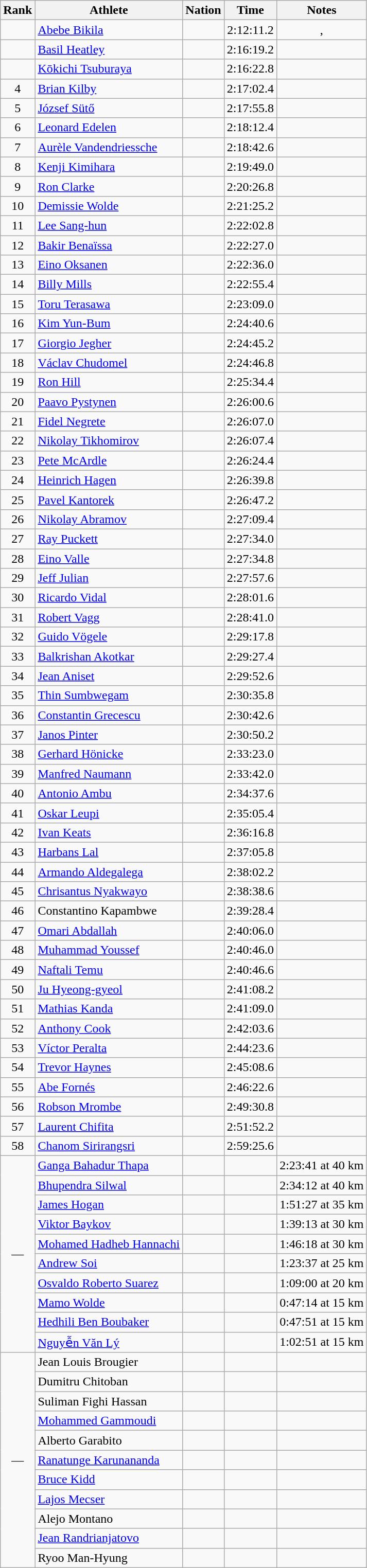<table class="wikitable sortable" style="text-align:center">
<tr>
<th>Rank</th>
<th>Athlete</th>
<th>Nation</th>
<th>Time</th>
<th>Notes</th>
</tr>
<tr>
<td></td>
<td align=left><a href='#'>Abebe Bikila</a></td>
<td align=left></td>
<td>2:12:11.2</td>
<td>, </td>
</tr>
<tr>
<td></td>
<td align=left><a href='#'>Basil Heatley</a></td>
<td align=left></td>
<td>2:16:19.2</td>
<td></td>
</tr>
<tr>
<td></td>
<td align=left><a href='#'>Kōkichi Tsuburaya</a></td>
<td align=left></td>
<td>2:16:22.8</td>
<td></td>
</tr>
<tr>
<td>4</td>
<td align=left><a href='#'>Brian Kilby</a></td>
<td align=left></td>
<td>2:17:02.4</td>
<td></td>
</tr>
<tr>
<td>5</td>
<td align=left><a href='#'>József Sütő</a></td>
<td align=left></td>
<td>2:17:55.8</td>
<td></td>
</tr>
<tr>
<td>6</td>
<td align=left><a href='#'>Leonard Edelen</a></td>
<td align=left></td>
<td>2:18:12.4</td>
<td></td>
</tr>
<tr>
<td>7</td>
<td align=left><a href='#'>Aurèle Vandendriessche</a></td>
<td align=left></td>
<td>2:18:42.6</td>
<td></td>
</tr>
<tr>
<td>8</td>
<td align=left><a href='#'>Kenji Kimihara</a></td>
<td align=left></td>
<td>2:19:49.0</td>
<td></td>
</tr>
<tr>
<td>9</td>
<td align=left><a href='#'>Ron Clarke</a></td>
<td align=left></td>
<td>2:20:26.8</td>
<td></td>
</tr>
<tr>
<td>10</td>
<td align=left><a href='#'>Demissie Wolde</a></td>
<td align=left></td>
<td>2:21:25.2</td>
<td></td>
</tr>
<tr>
<td>11</td>
<td align=left><a href='#'>Lee Sang-hun</a></td>
<td align=left></td>
<td>2:22:02.8</td>
<td></td>
</tr>
<tr>
<td>12</td>
<td align=left><a href='#'>Bakir Benaïssa</a></td>
<td align=left></td>
<td>2:22:27.0</td>
<td></td>
</tr>
<tr>
<td>13</td>
<td align=left><a href='#'>Eino Oksanen</a></td>
<td align=left></td>
<td>2:22:36.0</td>
<td></td>
</tr>
<tr>
<td>14</td>
<td align=left><a href='#'>Billy Mills</a></td>
<td align=left></td>
<td>2:22:55.4</td>
<td></td>
</tr>
<tr>
<td>15</td>
<td align=left><a href='#'>Toru Terasawa</a></td>
<td align=left></td>
<td>2:23:09.0</td>
<td></td>
</tr>
<tr>
<td>16</td>
<td align=left><a href='#'>Kim Yun-Bum</a></td>
<td align=left></td>
<td>2:24:40.6</td>
<td></td>
</tr>
<tr>
<td>17</td>
<td align=left><a href='#'>Giorgio Jegher</a></td>
<td align=left></td>
<td>2:24:45.2</td>
<td></td>
</tr>
<tr>
<td>18</td>
<td align=left><a href='#'>Václav Chudomel</a></td>
<td align=left></td>
<td>2:24:46.8</td>
<td></td>
</tr>
<tr>
<td>19</td>
<td align=left><a href='#'>Ron Hill</a></td>
<td align=left></td>
<td>2:25:34.4</td>
<td></td>
</tr>
<tr>
<td>20</td>
<td align=left><a href='#'>Paavo Pystynen</a></td>
<td align=left></td>
<td>2:26:00.6</td>
<td></td>
</tr>
<tr>
<td>21</td>
<td align=left><a href='#'>Fidel Negrete</a></td>
<td align=left></td>
<td>2:26:07.0</td>
<td></td>
</tr>
<tr>
<td>22</td>
<td align=left><a href='#'>Nikolay Tikhomirov</a></td>
<td align=left></td>
<td>2:26:07.4</td>
<td></td>
</tr>
<tr>
<td>23</td>
<td align=left><a href='#'>Pete McArdle</a></td>
<td align=left></td>
<td>2:26:24.4</td>
<td></td>
</tr>
<tr>
<td>24</td>
<td align=left><a href='#'>Heinrich Hagen</a></td>
<td align=left></td>
<td>2:26:39.8</td>
<td></td>
</tr>
<tr>
<td>25</td>
<td align=left><a href='#'>Pavel Kantorek</a></td>
<td align=left></td>
<td>2:26:47.2</td>
<td></td>
</tr>
<tr>
<td>26</td>
<td align=left><a href='#'>Nikolay Abramov</a></td>
<td align=left></td>
<td>2:27:09.4</td>
<td></td>
</tr>
<tr>
<td>27</td>
<td align=left><a href='#'>Ray Puckett</a></td>
<td align=left></td>
<td>2:27:34.0</td>
<td></td>
</tr>
<tr>
<td>28</td>
<td align=left><a href='#'>Eino Valle</a></td>
<td align=left></td>
<td>2:27:34.8</td>
<td></td>
</tr>
<tr>
<td>29</td>
<td align=left><a href='#'>Jeff Julian</a></td>
<td align=left></td>
<td>2:27:57.6</td>
<td></td>
</tr>
<tr>
<td>30</td>
<td align=left><a href='#'>Ricardo Vidal</a></td>
<td align=left></td>
<td>2:28:01.6</td>
<td></td>
</tr>
<tr>
<td>31</td>
<td align=left><a href='#'>Robert Vagg</a></td>
<td align=left></td>
<td>2:28:41.0</td>
<td></td>
</tr>
<tr>
<td>32</td>
<td align=left><a href='#'>Guido Vögele</a></td>
<td align=left></td>
<td>2:29:17.8</td>
<td></td>
</tr>
<tr>
<td>33</td>
<td align=left><a href='#'>Balkrishan Akotkar</a></td>
<td align=left></td>
<td>2:29:27.4</td>
<td></td>
</tr>
<tr>
<td>34</td>
<td align=left><a href='#'>Jean Aniset</a></td>
<td align=left></td>
<td>2:29:52.6</td>
<td></td>
</tr>
<tr>
<td>35</td>
<td align=left><a href='#'>Thin Sumbwegam</a></td>
<td align=left></td>
<td>2:30:35.8</td>
<td></td>
</tr>
<tr>
<td>36</td>
<td align=left><a href='#'>Constantin Grecescu</a></td>
<td align=left></td>
<td>2:30:42.6</td>
<td></td>
</tr>
<tr>
<td>37</td>
<td align=left><a href='#'>Janos Pinter</a></td>
<td align=left></td>
<td>2:30:50.2</td>
<td></td>
</tr>
<tr>
<td>38</td>
<td align=left><a href='#'>Gerhard Hönicke</a></td>
<td align=left></td>
<td>2:33:23.0</td>
<td></td>
</tr>
<tr>
<td>39</td>
<td align=left><a href='#'>Manfred Naumann</a></td>
<td align=left></td>
<td>2:33:42.0</td>
<td></td>
</tr>
<tr>
<td>40</td>
<td align=left><a href='#'>Antonio Ambu</a></td>
<td align=left></td>
<td>2:34:37.6</td>
<td></td>
</tr>
<tr>
<td>41</td>
<td align=left><a href='#'>Oskar Leupi</a></td>
<td align=left></td>
<td>2:35:05.4</td>
<td></td>
</tr>
<tr>
<td>42</td>
<td align=left><a href='#'>Ivan Keats</a></td>
<td align=left></td>
<td>2:36:16.8</td>
<td></td>
</tr>
<tr>
<td>43</td>
<td align=left><a href='#'>Harbans Lal</a></td>
<td align=left></td>
<td>2:37:05.8</td>
<td></td>
</tr>
<tr>
<td>44</td>
<td align=left><a href='#'>Armando Aldegalega</a></td>
<td align=left></td>
<td>2:38:02.2</td>
<td></td>
</tr>
<tr>
<td>45</td>
<td align=left><a href='#'>Chrisantus Nyakwayo</a></td>
<td align=left></td>
<td>2:38:38.6</td>
<td></td>
</tr>
<tr>
<td>46</td>
<td align=left>Constantino Kapambwe</td>
<td align=left></td>
<td>2:39:28.4</td>
<td></td>
</tr>
<tr>
<td>47</td>
<td align=left><a href='#'>Omari Abdallah</a></td>
<td align=left></td>
<td>2:40:06.0</td>
<td></td>
</tr>
<tr>
<td>48</td>
<td align=left><a href='#'>Muhammad Youssef</a></td>
<td align=left></td>
<td>2:40:46.0</td>
<td></td>
</tr>
<tr>
<td>49</td>
<td align=left><a href='#'>Naftali Temu</a></td>
<td align=left></td>
<td>2:40:46.6</td>
<td></td>
</tr>
<tr>
<td>50</td>
<td align=left><a href='#'>Ju Hyeong-gyeol</a></td>
<td align=left></td>
<td>2:41:08.2</td>
<td></td>
</tr>
<tr>
<td>51</td>
<td align=left><a href='#'>Mathias Kanda</a></td>
<td align=left></td>
<td>2:41:09.0</td>
<td></td>
</tr>
<tr>
<td>52</td>
<td align=left><a href='#'>Anthony Cook</a></td>
<td align=left></td>
<td>2:42:03.6</td>
<td></td>
</tr>
<tr>
<td>53</td>
<td align=left><a href='#'>Víctor Peralta</a></td>
<td align=left></td>
<td>2:44:23.6</td>
<td></td>
</tr>
<tr>
<td>54</td>
<td align=left><a href='#'>Trevor Haynes</a></td>
<td align=left></td>
<td>2:45:08.6</td>
<td></td>
</tr>
<tr>
<td>55</td>
<td align=left><a href='#'>Abe Fornés</a></td>
<td align=left></td>
<td>2:46:22.6</td>
<td></td>
</tr>
<tr>
<td>56</td>
<td align=left><a href='#'>Robson Mrombe</a></td>
<td align=left></td>
<td>2:49:30.8</td>
<td></td>
</tr>
<tr>
<td>57</td>
<td align=left><a href='#'>Laurent Chifita</a></td>
<td align=left></td>
<td>2:51:52.2</td>
<td></td>
</tr>
<tr>
<td>58</td>
<td align=left><a href='#'>Chanom Sirirangsri</a></td>
<td align=left></td>
<td>2:59:25.6</td>
<td></td>
</tr>
<tr>
<td rowspan=10 data-sort-value=59>—</td>
<td align=left><a href='#'>Ganga Bahadur Thapa</a></td>
<td align=left></td>
<td data-sort-value=4:01:00.0></td>
<td>2:23:41 at 40 km</td>
</tr>
<tr>
<td align=left><a href='#'>Bhupendra Silwal</a></td>
<td align=left></td>
<td data-sort-value=4:02:00.0></td>
<td>2:34:12 at 40 km</td>
</tr>
<tr>
<td align=left><a href='#'>James Hogan</a></td>
<td align=left></td>
<td data-sort-value=4:03:00.0></td>
<td>1:51:27 at 35 km</td>
</tr>
<tr>
<td align=left><a href='#'>Viktor Baykov</a></td>
<td align=left></td>
<td data-sort-value=4:04:00.0></td>
<td>1:39:13 at 30 km</td>
</tr>
<tr>
<td align=left><a href='#'>Mohamed Hadheb Hannachi</a></td>
<td align=left></td>
<td data-sort-value=4:05:00.0></td>
<td>1:46:18 at 30 km</td>
</tr>
<tr>
<td align=left><a href='#'>Andrew Soi</a></td>
<td align=left></td>
<td data-sort-value=4:06:00.0></td>
<td>1:23:37 at 25 km</td>
</tr>
<tr>
<td align=left><a href='#'>Osvaldo Roberto Suarez</a></td>
<td align=left></td>
<td data-sort-value=4:07:00.0></td>
<td>1:09:00 at 20 km</td>
</tr>
<tr>
<td align=left><a href='#'>Mamo Wolde</a></td>
<td align=left></td>
<td data-sort-value=4:08:00.0></td>
<td>0:47:14 at 15 km</td>
</tr>
<tr>
<td align=left><a href='#'>Hedhili Ben Boubaker</a></td>
<td align=left></td>
<td data-sort-value=4:09:00.0></td>
<td>0:47:51 at 15 km</td>
</tr>
<tr>
<td align=left><a href='#'>Nguyễn Văn Lý</a></td>
<td align=left></td>
<td data-sort-value=4:10:00.0></td>
<td>1:02:51 at 15 km</td>
</tr>
<tr>
<td rowspan=11 data-sort-value=69>—</td>
<td align=left>Jean Louis Brougier</td>
<td align=left></td>
<td data-sort-value=9:00:00.0></td>
<td></td>
</tr>
<tr>
<td align=left>Dumitru Chitoban</td>
<td align=left></td>
<td data-sort-value=9:00:00.0></td>
<td></td>
</tr>
<tr>
<td align=left>Suliman Fighi Hassan</td>
<td align=left></td>
<td data-sort-value=9:00:00.0></td>
<td></td>
</tr>
<tr>
<td align=left><a href='#'>Mohammed Gammoudi</a></td>
<td align=left></td>
<td data-sort-value=9:00:00.0></td>
<td></td>
</tr>
<tr>
<td align=left>Alberto Garabito</td>
<td align=left></td>
<td data-sort-value=9:00:00.0></td>
<td></td>
</tr>
<tr>
<td align=left><a href='#'>Ranatunge Karunananda</a></td>
<td align=left></td>
<td data-sort-value=9:00:00.0></td>
<td></td>
</tr>
<tr>
<td align=left><a href='#'>Bruce Kidd</a></td>
<td align=left></td>
<td data-sort-value=9:00:00.0></td>
<td></td>
</tr>
<tr>
<td align=left><a href='#'>Lajos Mecser</a></td>
<td align=left></td>
<td data-sort-value=9:00:00.0></td>
<td></td>
</tr>
<tr>
<td align=left>Alejo Montano</td>
<td align=left></td>
<td data-sort-value=9:00:00.0></td>
<td></td>
</tr>
<tr>
<td align=left><a href='#'>Jean Randrianjatovo</a></td>
<td align=left></td>
<td data-sort-value=9:00:00.0></td>
<td></td>
</tr>
<tr>
<td align=left>Ryoo Man-Hyung</td>
<td align=left></td>
<td data-sort-value=9:00:00.0></td>
<td></td>
</tr>
</table>
